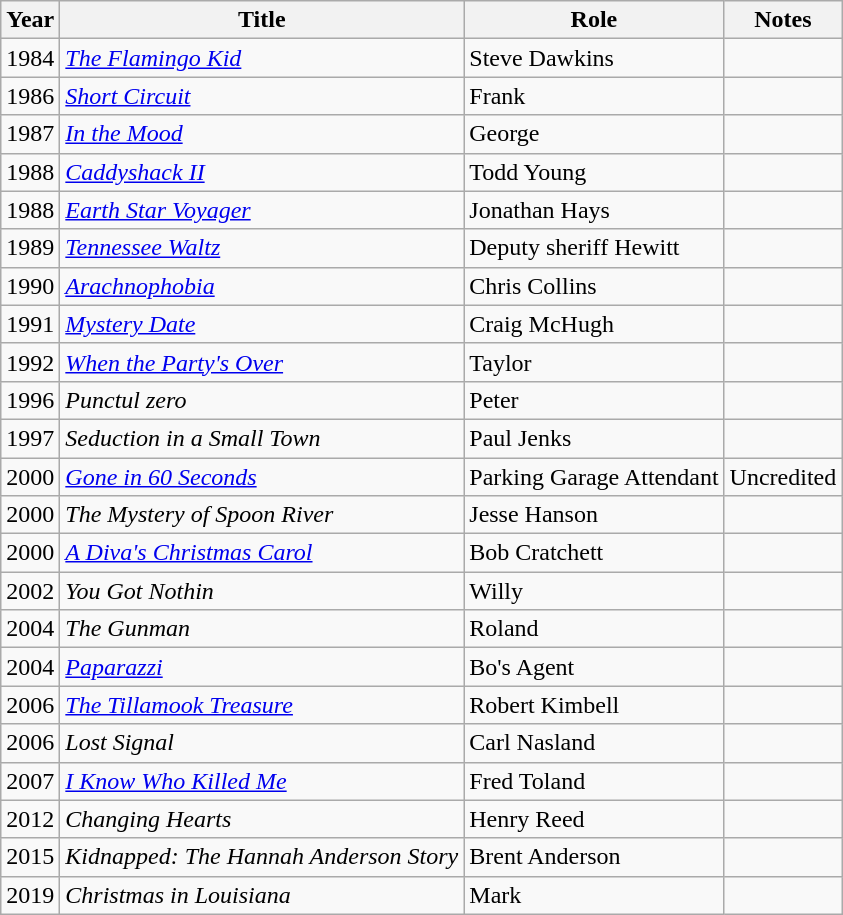<table class="wikitable">
<tr>
<th>Year</th>
<th>Title</th>
<th>Role</th>
<th>Notes</th>
</tr>
<tr>
<td>1984</td>
<td><em><a href='#'>The Flamingo Kid</a></em></td>
<td>Steve Dawkins</td>
<td></td>
</tr>
<tr>
<td>1986</td>
<td><em><a href='#'>Short Circuit</a></em></td>
<td>Frank</td>
<td></td>
</tr>
<tr>
<td>1987</td>
<td><em><a href='#'>In the Mood</a></em></td>
<td>George</td>
<td></td>
</tr>
<tr>
<td>1988</td>
<td><em><a href='#'>Caddyshack II</a></em></td>
<td>Todd Young</td>
<td></td>
</tr>
<tr>
<td>1988</td>
<td><em><a href='#'>Earth Star Voyager</a></em></td>
<td>Jonathan Hays</td>
<td></td>
</tr>
<tr>
<td>1989</td>
<td><em><a href='#'>Tennessee Waltz</a></em></td>
<td>Deputy sheriff Hewitt</td>
<td></td>
</tr>
<tr>
<td>1990</td>
<td><em><a href='#'>Arachnophobia</a></em></td>
<td>Chris Collins</td>
<td></td>
</tr>
<tr>
<td>1991</td>
<td><em><a href='#'>Mystery Date</a></em></td>
<td>Craig McHugh</td>
<td></td>
</tr>
<tr>
<td>1992</td>
<td><em><a href='#'>When the Party's Over</a></em></td>
<td>Taylor</td>
<td></td>
</tr>
<tr>
<td>1996</td>
<td><em>Punctul zero</em></td>
<td>Peter</td>
<td></td>
</tr>
<tr>
<td>1997</td>
<td><em>Seduction in a Small Town</em></td>
<td>Paul Jenks</td>
<td></td>
</tr>
<tr>
<td>2000</td>
<td><em><a href='#'>Gone in 60 Seconds</a></em></td>
<td>Parking Garage Attendant</td>
<td>Uncredited</td>
</tr>
<tr>
<td>2000</td>
<td><em>The Mystery of Spoon River</em></td>
<td>Jesse Hanson</td>
<td></td>
</tr>
<tr>
<td>2000</td>
<td><em><a href='#'>A Diva's Christmas Carol</a></em></td>
<td>Bob Cratchett</td>
<td></td>
</tr>
<tr>
<td>2002</td>
<td><em>You Got Nothin</em></td>
<td>Willy</td>
<td></td>
</tr>
<tr>
<td>2004</td>
<td><em>The Gunman</em></td>
<td>Roland</td>
<td></td>
</tr>
<tr>
<td>2004</td>
<td><em><a href='#'>Paparazzi</a></em></td>
<td>Bo's Agent</td>
<td></td>
</tr>
<tr>
<td>2006</td>
<td><em><a href='#'>The Tillamook Treasure</a></em></td>
<td>Robert Kimbell</td>
<td></td>
</tr>
<tr>
<td>2006</td>
<td><em>Lost Signal</em></td>
<td>Carl Nasland</td>
<td></td>
</tr>
<tr>
<td>2007</td>
<td><em><a href='#'>I Know Who Killed Me</a></em></td>
<td>Fred Toland</td>
<td></td>
</tr>
<tr>
<td>2012</td>
<td><em>Changing Hearts</em></td>
<td>Henry Reed</td>
<td></td>
</tr>
<tr>
<td>2015</td>
<td><em>Kidnapped: The Hannah Anderson Story</em></td>
<td>Brent Anderson</td>
<td></td>
</tr>
<tr>
<td>2019</td>
<td><em>Christmas in Louisiana</em></td>
<td>Mark</td>
<td></td>
</tr>
</table>
